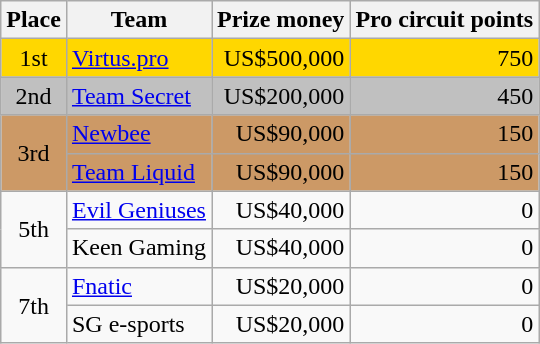<table class="wikitable">
<tr>
<th>Place</th>
<th>Team</th>
<th>Prize money</th>
<th>Pro circuit points</th>
</tr>
<tr>
<td style="text-align:center; background:gold">1st</td>
<td style="background:gold;"><a href='#'>Virtus.pro</a></td>
<td style="text-align:right; background:gold">US$500,000</td>
<td style="text-align:right; background:gold">750</td>
</tr>
<tr>
<td style="text-align:center; background:silver">2nd</td>
<td style="background:silver;"><a href='#'>Team Secret</a></td>
<td style="text-align:right; background:silver">US$200,000</td>
<td style="text-align:right; background:silver">450</td>
</tr>
<tr>
<td rowspan="2" style="text-align:center; background:#c96">3rd</td>
<td style="background:#c96"><a href='#'>Newbee</a></td>
<td style="text-align:right; background:#c96">US$90,000</td>
<td style="text-align:right; background:#c96">150</td>
</tr>
<tr>
<td style="background:#c96"><a href='#'>Team Liquid</a></td>
<td style="text-align:right; background:#c96">US$90,000</td>
<td style="text-align:right; background:#c96">150</td>
</tr>
<tr>
<td rowspan="2" style="text-align:center">5th</td>
<td><a href='#'>Evil Geniuses</a></td>
<td style="text-align:right;">US$40,000</td>
<td style="text-align:right;">0</td>
</tr>
<tr>
<td>Keen Gaming</td>
<td style="text-align:right;">US$40,000</td>
<td style="text-align:right;">0</td>
</tr>
<tr>
<td rowspan="2" style="text-align:center">7th</td>
<td><a href='#'>Fnatic</a></td>
<td style="text-align:right;">US$20,000</td>
<td style="text-align:right;">0</td>
</tr>
<tr>
<td>SG e-sports</td>
<td style="text-align:right;">US$20,000</td>
<td style="text-align:right;">0</td>
</tr>
</table>
